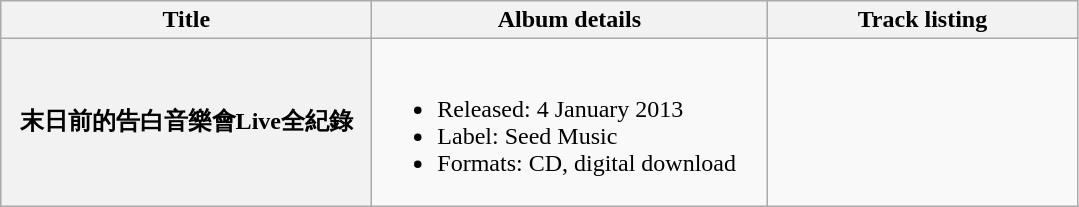<table class="wikitable plainrowheaders" style="text-align:center;">
<tr>
<th style="width:15em;">Title</th>
<th style="width:16em;">Album details</th>
<th style="width:200px;">Track listing</th>
</tr>
<tr>
<th scope="row">末日前的告白音樂會Live全紀錄</th>
<td align="left"><br><ul><li>Released: 4 January 2013</li><li>Label: Seed Music</li><li>Formats: CD, digital download</li></ul></td>
<td align="center"></td>
</tr>
</table>
